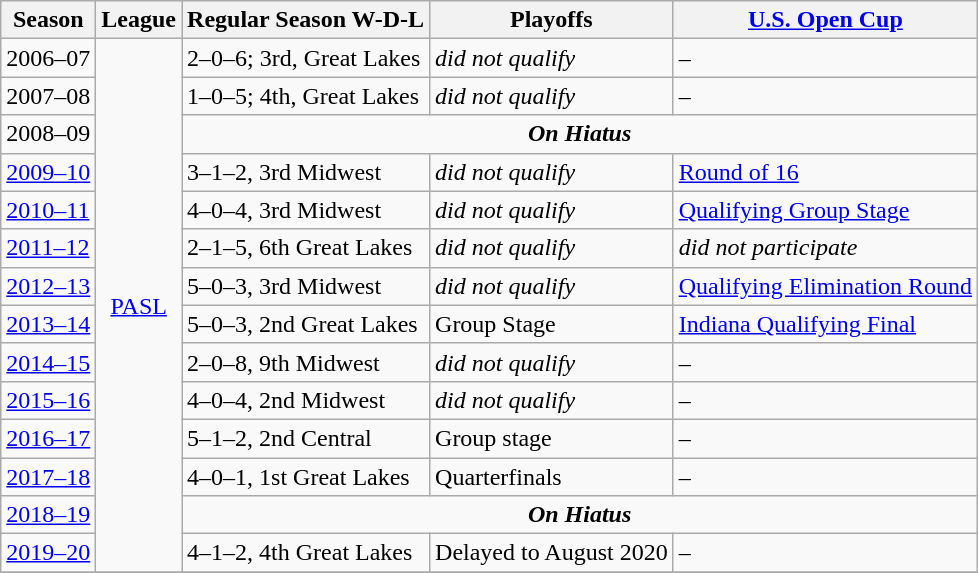<table class="wikitable">
<tr>
<th>Season</th>
<th>League</th>
<th>Regular Season W-D-L</th>
<th>Playoffs</th>
<th><a href='#'>U.S. Open Cup</a></th>
</tr>
<tr>
<td>2006–07</td>
<td style="text-align:center;" rowspan="14"><a href='#'>PASL</a></td>
<td>2–0–6; 3rd, Great Lakes</td>
<td><em>did not qualify</em></td>
<td>–</td>
</tr>
<tr>
<td>2007–08</td>
<td>1–0–5; 4th, Great Lakes</td>
<td><em>did not qualify</em></td>
<td>–</td>
</tr>
<tr>
<td style="text-align:center;">2008–09</td>
<td colspan="3" style="text-align:center;"><strong><em>On Hiatus</em></strong></td>
</tr>
<tr>
<td><a href='#'>2009–10</a></td>
<td>3–1–2, 3rd Midwest</td>
<td><em>did not qualify</em></td>
<td><a href='#'>Round of 16</a></td>
</tr>
<tr>
<td><a href='#'>2010–11</a></td>
<td>4–0–4, 3rd Midwest</td>
<td><em>did not qualify</em></td>
<td><a href='#'>Qualifying Group Stage</a></td>
</tr>
<tr>
<td><a href='#'>2011–12</a></td>
<td>2–1–5, 6th Great Lakes</td>
<td><em>did not qualify</em></td>
<td><em>did not participate</em></td>
</tr>
<tr>
<td><a href='#'>2012–13</a></td>
<td>5–0–3, 3rd Midwest</td>
<td><em>did not qualify</em></td>
<td><a href='#'>Qualifying Elimination Round</a></td>
</tr>
<tr>
<td><a href='#'>2013–14</a></td>
<td>5–0–3, 2nd Great Lakes</td>
<td>Group Stage</td>
<td><a href='#'>Indiana Qualifying Final</a></td>
</tr>
<tr>
<td><a href='#'>2014–15</a></td>
<td>2–0–8, 9th Midwest</td>
<td><em>did not qualify</em></td>
<td>–</td>
</tr>
<tr>
<td><a href='#'>2015–16</a></td>
<td>4–0–4, 2nd Midwest</td>
<td><em>did not qualify</em></td>
<td>–</td>
</tr>
<tr>
<td><a href='#'>2016–17</a></td>
<td>5–1–2, 2nd Central</td>
<td>Group stage</td>
<td>–</td>
</tr>
<tr>
<td><a href='#'>2017–18</a></td>
<td>4–0–1, 1st Great Lakes</td>
<td>Quarterfinals</td>
<td>–</td>
</tr>
<tr>
<td style="text-align:center;"><a href='#'>2018–19</a></td>
<td colspan="3" style="text-align:center;"><strong><em>On Hiatus</em></strong></td>
</tr>
<tr>
<td><a href='#'>2019–20</a></td>
<td>4–1–2, 4th Great Lakes</td>
<td>Delayed to August 2020</td>
<td>–</td>
</tr>
<tr>
</tr>
</table>
